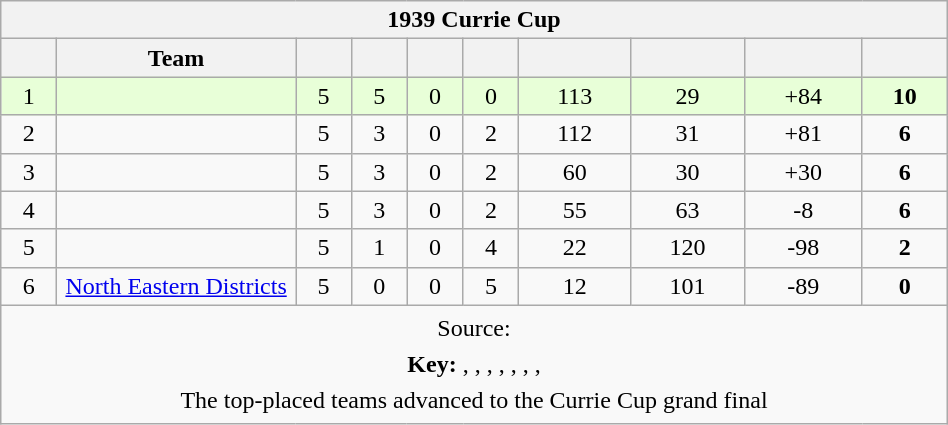<table class="wikitable" style="min-width:50%; text-align:center">
<tr>
<th colspan="100%"><strong>1939 Currie Cup</strong></th>
</tr>
<tr>
<th style="padding:0;"></th>
<th style="width:9.5em;">Team</th>
<th></th>
<th></th>
<th></th>
<th></th>
<th></th>
<th></th>
<th></th>
<th><br></th>
</tr>
<tr style="background:#E8FFD8;">
<td>1</td>
<td align=left></td>
<td>5</td>
<td>5</td>
<td>0</td>
<td>0</td>
<td>113</td>
<td>29</td>
<td>+84</td>
<td><strong>10</strong></td>
</tr>
<tr>
<td>2</td>
<td align=left></td>
<td>5</td>
<td>3</td>
<td>0</td>
<td>2</td>
<td>112</td>
<td>31</td>
<td>+81</td>
<td><strong>6</strong></td>
</tr>
<tr>
<td>3</td>
<td align=left></td>
<td>5</td>
<td>3</td>
<td>0</td>
<td>2</td>
<td>60</td>
<td>30</td>
<td>+30</td>
<td><strong>6</strong></td>
</tr>
<tr>
<td>4</td>
<td align=left></td>
<td>5</td>
<td>3</td>
<td>0</td>
<td>2</td>
<td>55</td>
<td>63</td>
<td>-8</td>
<td><strong>6</strong></td>
</tr>
<tr>
<td>5</td>
<td align></td>
<td>5</td>
<td>1</td>
<td>0</td>
<td>4</td>
<td>22</td>
<td>120</td>
<td>-98</td>
<td><strong>2</strong></td>
</tr>
<tr>
<td>6</td>
<td align><a href='#'>North Eastern Districts</a></td>
<td>5</td>
<td>0</td>
<td>0</td>
<td>5</td>
<td>12</td>
<td>101</td>
<td>-89</td>
<td><strong>0</strong></td>
</tr>
<tr>
<td colspan="100%" style="line-height:1.5;"><div> Source: <br><strong>Key:</strong> , , , , , , , <br><span>The top-placed teams</span> advanced to the Currie Cup grand final
</div></td>
</tr>
</table>
